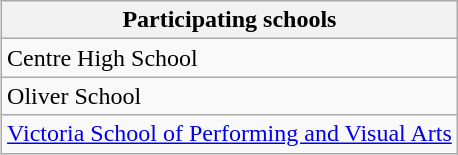<table class="wikitable" align=right>
<tr>
<th>Participating schools</th>
</tr>
<tr>
<td>Centre High School</td>
</tr>
<tr>
<td>Oliver School</td>
</tr>
<tr>
<td><a href='#'>Victoria School of Performing and Visual Arts</a></td>
</tr>
</table>
